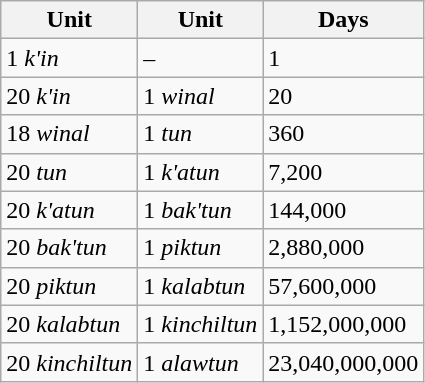<table class="wikitable sortable static-row-numbers col3right">
<tr>
<th class=unsortable>Unit</th>
<th class=unsortable>Unit</th>
<th>Days</th>
</tr>
<tr>
<td>1 <em>k'in</em></td>
<td>–</td>
<td>1</td>
</tr>
<tr>
<td>20 <em>k'in</em></td>
<td>1 <em>winal</em></td>
<td>20</td>
</tr>
<tr>
<td>18 <em>winal</em></td>
<td>1 <em>tun</em></td>
<td>360</td>
</tr>
<tr>
<td>20 <em>tun</em></td>
<td>1 <em>k'atun</em></td>
<td>7,200</td>
</tr>
<tr>
<td>20 <em>k'atun</em></td>
<td>1 <em>bak'tun</em></td>
<td>144,000</td>
</tr>
<tr>
<td>20 <em>bak'tun</em></td>
<td>1 <em>piktun</em></td>
<td>2,880,000</td>
</tr>
<tr>
<td>20 <em>piktun</em></td>
<td>1 <em>kalabtun</em></td>
<td>57,600,000</td>
</tr>
<tr>
<td>20 <em>kalabtun</em></td>
<td>1 <em>kinchiltun</em></td>
<td>1,152,000,000</td>
</tr>
<tr>
<td>20 <em>kinchiltun</em></td>
<td>1 <em>alawtun</em></td>
<td>23,040,000,000</td>
</tr>
</table>
